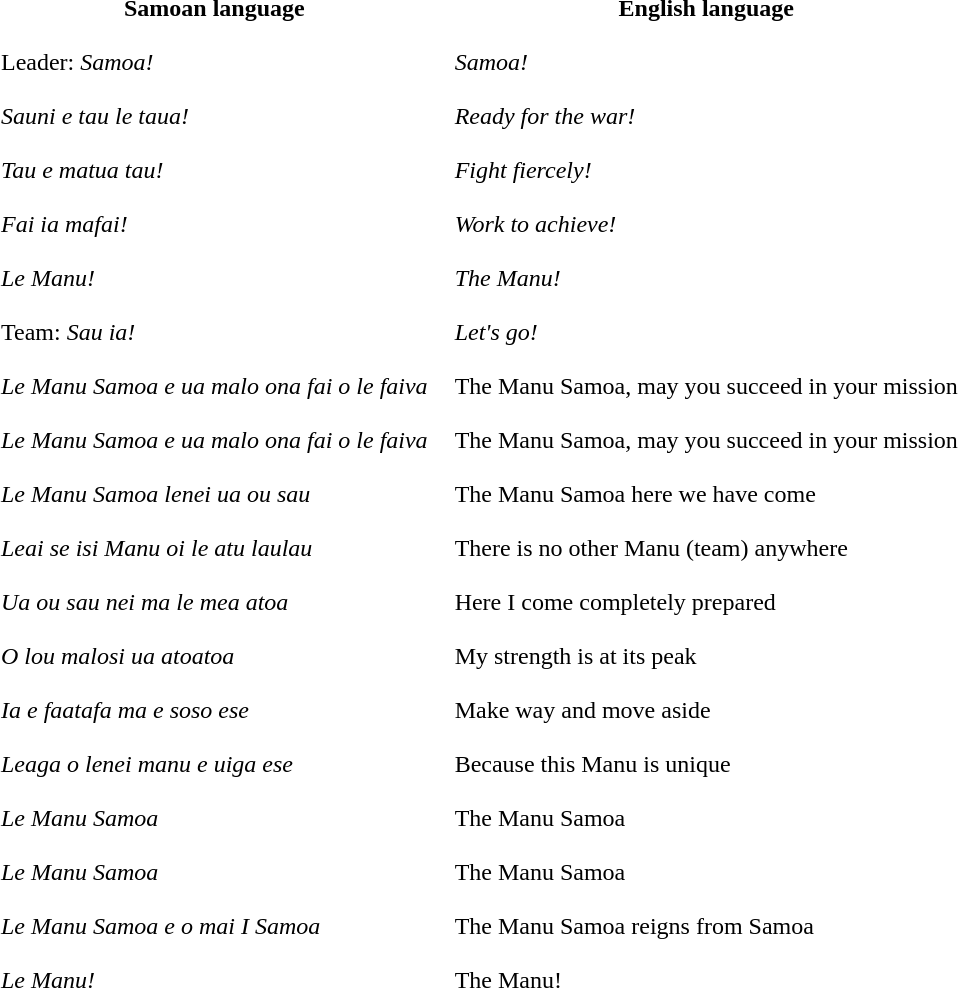<table border="0" cellpadding="8" cellspacing="2" style="margin-left:3em">
<tr>
<th scope="col">Samoan language</th>
<th scope="col">English language</th>
</tr>
<tr>
<td>Leader: <em>Samoa!</em></td>
<td><em>Samoa!</em></td>
</tr>
<tr>
<td><em>Sauni e tau le taua!</em></td>
<td><em>Ready for the war!</em></td>
</tr>
<tr>
<td><em>Tau e matua tau!</em></td>
<td><em>Fight fiercely!</em></td>
</tr>
<tr>
<td><em>Fai ia mafai!</em></td>
<td><em>Work to achieve!</em></td>
</tr>
<tr>
<td><em>Le Manu!</em></td>
<td><em>The Manu!</em></td>
</tr>
<tr>
<td>Team: <em>Sau ia!</em></td>
<td><em>Let's go!</em></td>
</tr>
<tr>
<td><em>Le Manu Samoa e ua malo ona fai o le faiva</em><br><br><em>Le Manu Samoa e ua malo ona fai o le faiva</em></td>
<td>The Manu Samoa, may you succeed in your mission<br><br>The Manu Samoa, may you succeed in your mission</td>
</tr>
<tr>
<td><em>Le Manu Samoa lenei ua ou sau</em></td>
<td>The Manu Samoa here we have come</td>
</tr>
<tr>
<td><em>Leai se isi Manu oi le atu laulau</em></td>
<td>There is no other Manu (team) anywhere</td>
</tr>
<tr>
<td><em>Ua ou sau nei ma le mea atoa</em></td>
<td>Here I come completely prepared</td>
</tr>
<tr>
<td><em>O lou malosi ua atoatoa</em></td>
<td>My strength is at its peak</td>
</tr>
<tr>
<td><em>Ia e faatafa ma e soso ese</em></td>
<td>Make way and move aside</td>
</tr>
<tr>
<td><em>Leaga o lenei manu e uiga ese</em></td>
<td>Because this Manu is unique</td>
</tr>
<tr>
<td><em>Le Manu Samoa</em></td>
<td>The Manu Samoa</td>
</tr>
<tr>
<td><em>Le Manu Samoa</em></td>
<td>The Manu Samoa</td>
</tr>
<tr>
<td><em>Le Manu Samoa e o mai I Samoa</em></td>
<td>The Manu Samoa reigns from Samoa</td>
</tr>
<tr>
<td><em>Le Manu!</em></td>
<td>The Manu!</td>
</tr>
</table>
